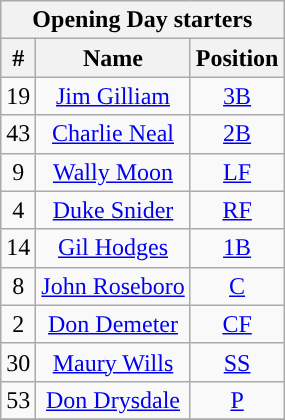<table class="wikitable" style="text-align:center">
<tr>
<th colspan="3">Opening Day starters</th>
</tr>
<tr>
<th>#</th>
<th>Name</th>
<th>Position</th>
</tr>
<tr>
<td>19</td>
<td><a href='#'>Jim Gilliam</a></td>
<td><a href='#'>3B</a></td>
</tr>
<tr>
<td>43</td>
<td><a href='#'>Charlie Neal</a></td>
<td><a href='#'>2B</a></td>
</tr>
<tr>
<td>9</td>
<td><a href='#'>Wally Moon</a></td>
<td><a href='#'>LF</a></td>
</tr>
<tr>
<td>4</td>
<td><a href='#'>Duke Snider</a></td>
<td><a href='#'>RF</a></td>
</tr>
<tr>
<td>14</td>
<td><a href='#'>Gil Hodges</a></td>
<td><a href='#'>1B</a></td>
</tr>
<tr>
<td>8</td>
<td><a href='#'>John Roseboro</a></td>
<td><a href='#'>C</a></td>
</tr>
<tr>
<td>2</td>
<td><a href='#'>Don Demeter</a></td>
<td><a href='#'>CF</a></td>
</tr>
<tr>
<td>30</td>
<td><a href='#'>Maury Wills</a></td>
<td><a href='#'>SS</a></td>
</tr>
<tr>
<td>53</td>
<td><a href='#'>Don Drysdale</a></td>
<td><a href='#'>P</a></td>
</tr>
<tr>
</tr>
</table>
